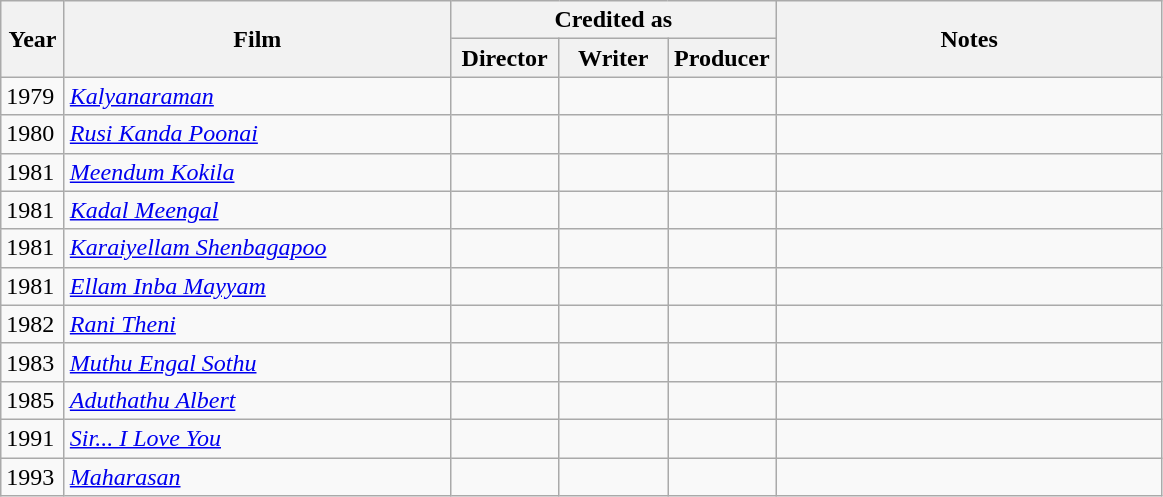<table class="wikitable sortable">
<tr>
<th rowspan="2" style="width:35px;">Year</th>
<th rowspan="2" style="width:250px;">Film</th>
<th colspan="3" style="width:195px;">Credited as</th>
<th rowspan="2"  style="text-align:center; width:250px;" class="unsortable">Notes</th>
</tr>
<tr>
<th style="width:65px;">Director</th>
<th width=65>Writer</th>
<th width=65>Producer</th>
</tr>
<tr>
<td>1979</td>
<td><em><a href='#'>Kalyanaraman</a></em></td>
<td style="text-align:center;"></td>
<td style="text-align:center;"></td>
<td style="text-align:center;"></td>
<td></td>
</tr>
<tr>
<td>1980</td>
<td><em><a href='#'>Rusi Kanda Poonai</a></em></td>
<td style="text-align:center;"></td>
<td style="text-align:center;"></td>
<td style="text-align:center;"></td>
<td></td>
</tr>
<tr>
<td>1981</td>
<td><em><a href='#'>Meendum Kokila</a></em></td>
<td style="text-align:center;"></td>
<td style="text-align:center;"></td>
<td style="text-align:center;"></td>
<td></td>
</tr>
<tr>
<td>1981</td>
<td><em><a href='#'>Kadal Meengal</a></em></td>
<td style="text-align:center;"></td>
<td style="text-align:center;"></td>
<td style="text-align:center;"></td>
<td></td>
</tr>
<tr>
<td>1981</td>
<td><em><a href='#'>Karaiyellam Shenbagapoo</a></em></td>
<td style="text-align:center;"></td>
<td style="text-align:center;"></td>
<td style="text-align:center;"></td>
<td></td>
</tr>
<tr>
<td>1981</td>
<td><em><a href='#'>Ellam Inba Mayyam</a></em></td>
<td style="text-align:center;"></td>
<td style="text-align:center;"></td>
<td style="text-align:center;"></td>
<td></td>
</tr>
<tr>
<td>1982</td>
<td><em><a href='#'>Rani Theni</a></em></td>
<td style="text-align:center;"></td>
<td style="text-align:center;"></td>
<td style="text-align:center;"></td>
<td></td>
</tr>
<tr>
<td>1983</td>
<td><em><a href='#'>Muthu Engal Sothu</a></em></td>
<td style="text-align:center;"></td>
<td style="text-align:center;"></td>
<td style="text-align:center;"></td>
<td></td>
</tr>
<tr>
<td>1985</td>
<td><em><a href='#'>Aduthathu Albert</a></em></td>
<td style="text-align:center;"></td>
<td style="text-align:center;"></td>
<td style="text-align:center;"></td>
<td></td>
</tr>
<tr>
<td>1991</td>
<td><em><a href='#'>Sir... I Love You</a></em></td>
<td style="text-align:center;"></td>
<td style="text-align:center;"></td>
<td style="text-align:center;"></td>
<td></td>
</tr>
<tr>
<td>1993</td>
<td><em><a href='#'>Maharasan</a></em></td>
<td style="text-align:center;"></td>
<td style="text-align:center;"></td>
<td style="text-align:center;"></td>
<td></td>
</tr>
</table>
